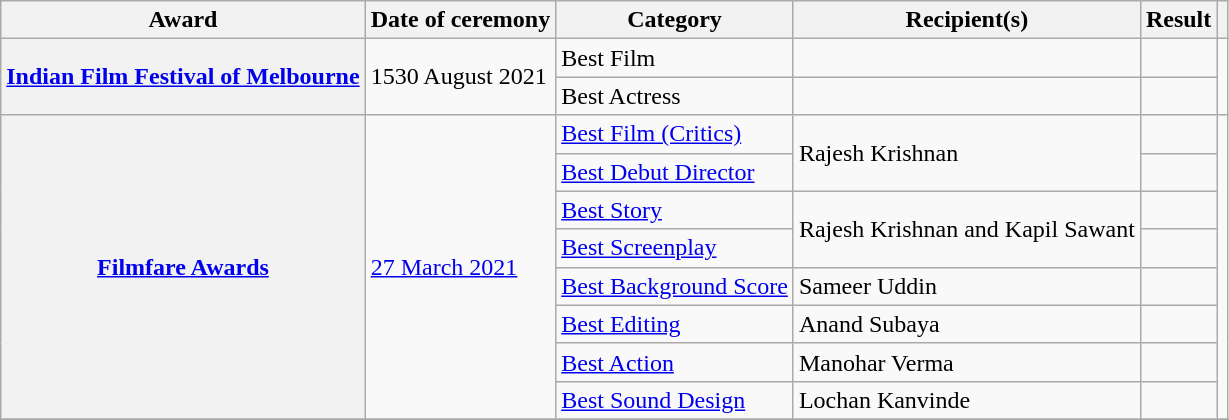<table class="wikitable plainrowheaders sortable">
<tr>
<th scope="col">Award</th>
<th scope="col">Date of ceremony</th>
<th scope="col">Category</th>
<th scope="col">Recipient(s)</th>
<th scope="col">Result</th>
<th scope="col" class="unsortable"></th>
</tr>
<tr>
<th scope="row" rowspan="2"><a href='#'>Indian Film Festival of Melbourne</a></th>
<td rowspan="2">1530 August 2021</td>
<td>Best Film</td>
<td></td>
<td></td>
<td style="text-align:center;" rowspan="2"></td>
</tr>
<tr>
<td>Best Actress</td>
<td></td>
<td></td>
</tr>
<tr>
<th scope="row" rowspan="8"><a href='#'>Filmfare Awards</a></th>
<td rowspan="8"><a href='#'>27 March 2021</a></td>
<td><a href='#'>Best Film (Critics)</a></td>
<td rowspan="2">Rajesh Krishnan</td>
<td></td>
<td style="text-align:center;" rowspan="8"><br></td>
</tr>
<tr>
<td><a href='#'>Best Debut Director</a></td>
<td></td>
</tr>
<tr>
<td><a href='#'>Best Story</a></td>
<td rowspan=2>Rajesh Krishnan and Kapil Sawant</td>
<td></td>
</tr>
<tr>
<td><a href='#'>Best Screenplay</a></td>
<td></td>
</tr>
<tr>
<td><a href='#'>Best Background Score</a></td>
<td>Sameer Uddin</td>
<td></td>
</tr>
<tr>
<td><a href='#'>Best Editing</a></td>
<td>Anand Subaya</td>
<td></td>
</tr>
<tr>
<td><a href='#'>Best Action</a></td>
<td>Manohar Verma</td>
<td></td>
</tr>
<tr>
<td><a href='#'>Best Sound Design</a></td>
<td>Lochan Kanvinde</td>
<td></td>
</tr>
<tr>
</tr>
</table>
